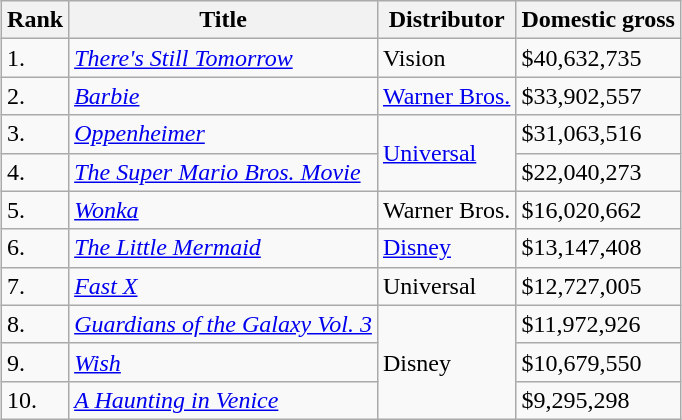<table class="wikitable sortable" style="margin:auto; margin:auto;">
<tr>
<th>Rank</th>
<th>Title</th>
<th>Distributor</th>
<th>Domestic gross</th>
</tr>
<tr>
<td>1.</td>
<td><em><a href='#'>There's Still Tomorrow</a></em></td>
<td>Vision</td>
<td>$40,632,735</td>
</tr>
<tr>
<td>2.</td>
<td><em><a href='#'>Barbie</a></em></td>
<td><a href='#'>Warner Bros.</a></td>
<td>$33,902,557</td>
</tr>
<tr>
<td>3.</td>
<td><em><a href='#'>Oppenheimer</a></em></td>
<td rowspan="2"><a href='#'>Universal</a></td>
<td>$31,063,516</td>
</tr>
<tr>
<td>4.</td>
<td><em><a href='#'>The Super Mario Bros. Movie</a></em></td>
<td>$22,040,273</td>
</tr>
<tr>
<td>5.</td>
<td><em><a href='#'>Wonka</a></em></td>
<td>Warner Bros.</td>
<td>$16,020,662</td>
</tr>
<tr>
<td>6.</td>
<td><em><a href='#'>The Little Mermaid</a></em></td>
<td><a href='#'>Disney</a></td>
<td>$13,147,408</td>
</tr>
<tr>
<td>7.</td>
<td><em><a href='#'>Fast X</a></em></td>
<td>Universal</td>
<td>$12,727,005</td>
</tr>
<tr>
<td>8.</td>
<td><em><a href='#'>Guardians of the Galaxy Vol. 3</a></em></td>
<td rowspan="3">Disney</td>
<td>$11,972,926</td>
</tr>
<tr>
<td>9.</td>
<td><em><a href='#'>Wish</a></em></td>
<td>$10,679,550</td>
</tr>
<tr>
<td>10.</td>
<td><em><a href='#'>A Haunting in Venice</a></em></td>
<td>$9,295,298</td>
</tr>
</table>
